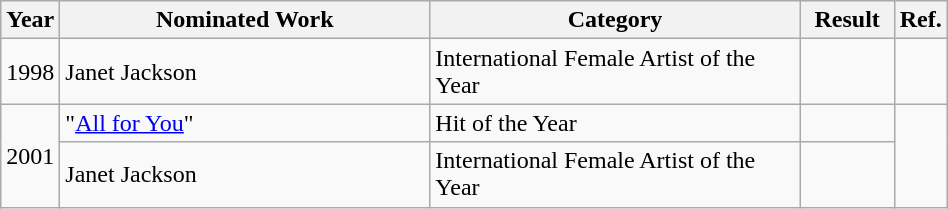<table class="wikitable" width="50%">
<tr>
<th width="5%">Year</th>
<th width="40%">Nominated Work</th>
<th width="40%">Category</th>
<th width="10%">Result</th>
<th width="5%">Ref.</th>
</tr>
<tr>
<td>1998</td>
<td>Janet Jackson</td>
<td>International Female Artist of the Year</td>
<td></td>
<td></td>
</tr>
<tr>
<td rowspan="2">2001</td>
<td>"<a href='#'>All for You</a>"</td>
<td>Hit of the Year</td>
<td></td>
<td rowspan="2"></td>
</tr>
<tr>
<td>Janet Jackson</td>
<td>International Female Artist of the Year</td>
<td></td>
</tr>
</table>
